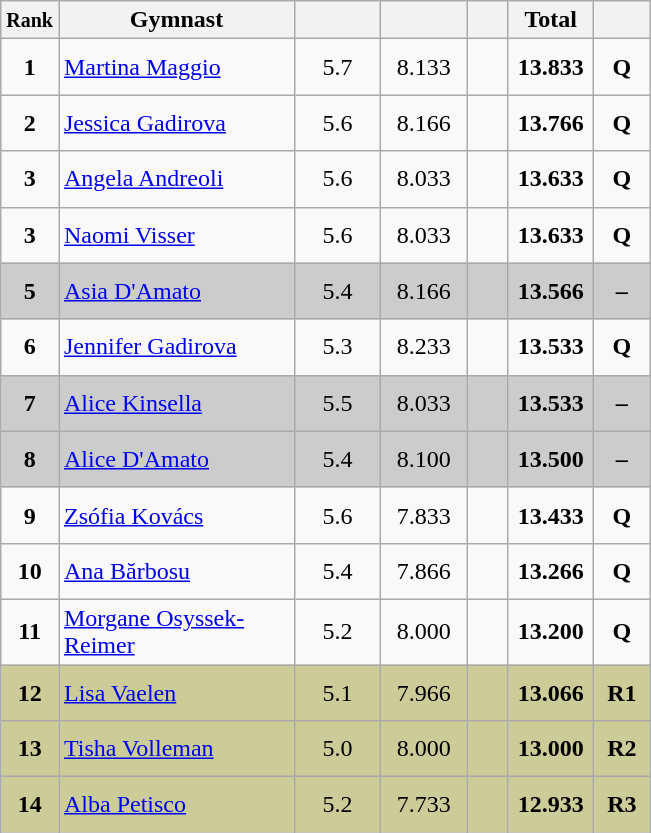<table style="text-align:center;" class="wikitable sortable">
<tr>
<th scope="col" style="width:15px;"><small>Rank</small></th>
<th scope="col" style="width:150px;">Gymnast</th>
<th scope="col" style="width:50px;"><small></small></th>
<th scope="col" style="width:50px;"><small></small></th>
<th scope="col" style="width:20px;"><small></small></th>
<th scope="col" style="width:50px;">Total</th>
<th scope="col" style="width:30px;"><small></small></th>
</tr>
<tr>
<td scope="row" style="text-align:center"><strong>1</strong></td>
<td style="height:30px; text-align:left;"> <a href='#'>Martina Maggio</a></td>
<td>5.7</td>
<td>8.133</td>
<td></td>
<td><strong>13.833</strong></td>
<td><strong>Q</strong></td>
</tr>
<tr>
<td scope="row" style="text-align:center"><strong>2</strong></td>
<td style="height:30px; text-align:left;"> <a href='#'>Jessica Gadirova</a></td>
<td>5.6</td>
<td>8.166</td>
<td></td>
<td><strong>13.766</strong></td>
<td><strong>Q</strong></td>
</tr>
<tr>
<td scope="row" style="text-align:center"><strong>3</strong></td>
<td style="height:30px; text-align:left;"> <a href='#'>Angela Andreoli</a></td>
<td>5.6</td>
<td>8.033</td>
<td></td>
<td><strong>13.633</strong></td>
<td><strong>Q</strong></td>
</tr>
<tr>
<td scope="row" style="text-align:center"><strong>3</strong></td>
<td style="height:30px; text-align:left;"> <a href='#'>Naomi Visser</a></td>
<td>5.6</td>
<td>8.033</td>
<td></td>
<td><strong>13.633</strong></td>
<td><strong>Q</strong></td>
</tr>
<tr style="background:#cccccc;">
<td scope="row" style="text-align:center"><strong>5</strong></td>
<td style="height:30px; text-align:left;"> <a href='#'>Asia D'Amato</a></td>
<td>5.4</td>
<td>8.166</td>
<td></td>
<td><strong>13.566</strong></td>
<td><strong>–</strong></td>
</tr>
<tr>
<td scope="row" style="text-align:center"><strong>6</strong></td>
<td style="height:30px; text-align:left;"> <a href='#'>Jennifer Gadirova</a></td>
<td>5.3</td>
<td>8.233</td>
<td></td>
<td><strong>13.533</strong></td>
<td><strong>Q</strong></td>
</tr>
<tr style="background:#cccccc;">
<td scope="row" style="text-align:center"><strong>7</strong></td>
<td style="height:30px; text-align:left;"> <a href='#'>Alice Kinsella</a></td>
<td>5.5</td>
<td>8.033</td>
<td></td>
<td><strong>13.533</strong></td>
<td><strong>–</strong></td>
</tr>
<tr style="background:#cccccc;">
<td scope="row" style="text-align:center"><strong>8</strong></td>
<td style="height:30px; text-align:left;"> <a href='#'>Alice D'Amato</a></td>
<td>5.4</td>
<td>8.100</td>
<td></td>
<td><strong>13.500</strong></td>
<td><strong>–</strong></td>
</tr>
<tr>
<td scope="row" style="text-align:center"><strong>9</strong></td>
<td style="height:30px; text-align:left;"> <a href='#'>Zsófia Kovács</a></td>
<td>5.6</td>
<td>7.833</td>
<td></td>
<td><strong>13.433</strong></td>
<td><strong>Q</strong></td>
</tr>
<tr>
<td scope="row" style="text-align:center"><strong>10</strong></td>
<td style="height:30px; text-align:left;"> <a href='#'>Ana Bărbosu</a></td>
<td>5.4</td>
<td>7.866</td>
<td></td>
<td><strong>13.266</strong></td>
<td><strong>Q</strong></td>
</tr>
<tr>
<td scope="row" style="text-align:center"><strong>11</strong></td>
<td style="height:30px; text-align:left;"> <a href='#'>Morgane Osyssek-Reimer</a></td>
<td>5.2</td>
<td>8.000</td>
<td></td>
<td><strong>13.200</strong></td>
<td><strong>Q</strong></td>
</tr>
<tr style="background:#cccc99;">
<td scope="row" style="text-align:center"><strong>12</strong></td>
<td style="height:30px; text-align:left;"> <a href='#'>Lisa Vaelen</a></td>
<td>5.1</td>
<td>7.966</td>
<td></td>
<td><strong>13.066</strong></td>
<td><strong>R1</strong></td>
</tr>
<tr style="background:#cccc99;">
<td scope="row" style="text-align:center"><strong>13</strong></td>
<td style="height:30px; text-align:left;"> <a href='#'>Tisha Volleman</a></td>
<td>5.0</td>
<td>8.000</td>
<td></td>
<td><strong>13.000</strong></td>
<td><strong>R2</strong></td>
</tr>
<tr style="background:#cccc99;">
<td scope="row" style="text-align:center"><strong>14</strong></td>
<td style="height:30px; text-align:left;"> <a href='#'>Alba Petisco</a></td>
<td>5.2</td>
<td>7.733</td>
<td></td>
<td><strong>12.933</strong></td>
<td><strong>R3</strong></td>
</tr>
</table>
